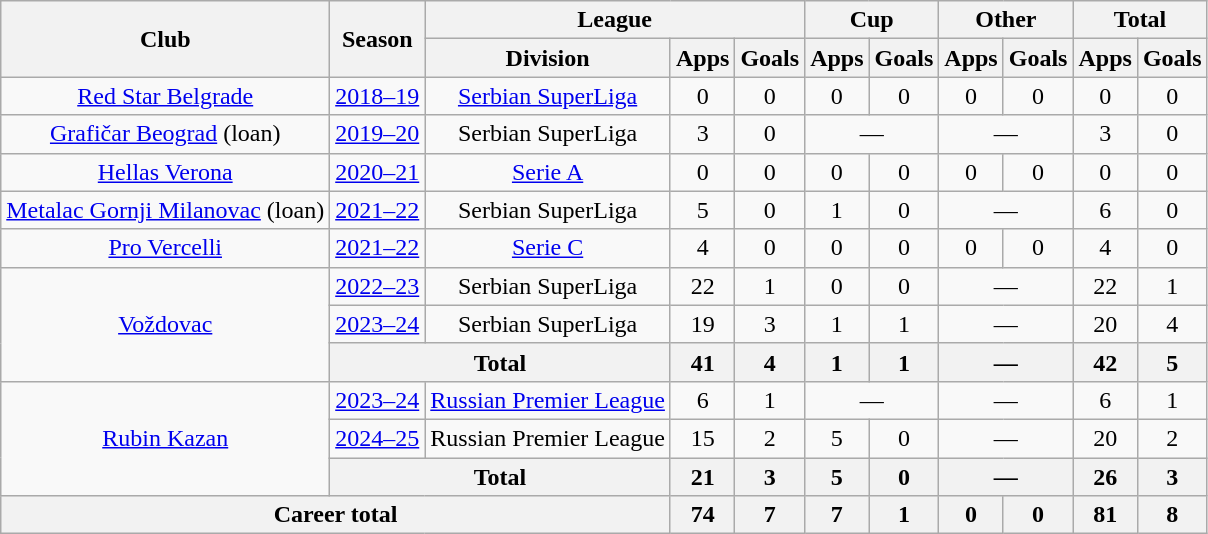<table class="wikitable" style="text-align: center;">
<tr>
<th rowspan=2>Club</th>
<th rowspan=2>Season</th>
<th colspan=3>League</th>
<th colspan=2>Cup</th>
<th colspan=2>Other</th>
<th colspan=2>Total</th>
</tr>
<tr>
<th>Division</th>
<th>Apps</th>
<th>Goals</th>
<th>Apps</th>
<th>Goals</th>
<th>Apps</th>
<th>Goals</th>
<th>Apps</th>
<th>Goals</th>
</tr>
<tr>
<td><a href='#'>Red Star Belgrade</a></td>
<td><a href='#'>2018–19</a></td>
<td><a href='#'>Serbian SuperLiga</a></td>
<td>0</td>
<td>0</td>
<td>0</td>
<td>0</td>
<td>0</td>
<td>0</td>
<td>0</td>
<td>0</td>
</tr>
<tr>
<td><a href='#'>Grafičar Beograd</a> (loan)</td>
<td><a href='#'>2019–20</a></td>
<td>Serbian SuperLiga</td>
<td>3</td>
<td>0</td>
<td colspan="2">—</td>
<td colspan="2">—</td>
<td>3</td>
<td>0</td>
</tr>
<tr>
<td><a href='#'>Hellas Verona</a></td>
<td><a href='#'>2020–21</a></td>
<td><a href='#'>Serie A</a></td>
<td>0</td>
<td>0</td>
<td>0</td>
<td>0</td>
<td>0</td>
<td>0</td>
<td>0</td>
<td>0</td>
</tr>
<tr>
<td><a href='#'>Metalac Gornji Milanovac</a> (loan)</td>
<td><a href='#'>2021–22</a></td>
<td>Serbian SuperLiga</td>
<td>5</td>
<td>0</td>
<td>1</td>
<td>0</td>
<td colspan="2">—</td>
<td>6</td>
<td>0</td>
</tr>
<tr>
<td><a href='#'>Pro Vercelli</a></td>
<td><a href='#'>2021–22</a></td>
<td><a href='#'>Serie C</a></td>
<td>4</td>
<td>0</td>
<td>0</td>
<td>0</td>
<td>0</td>
<td>0</td>
<td>4</td>
<td>0</td>
</tr>
<tr>
<td rowspan="3"><a href='#'>Voždovac</a></td>
<td><a href='#'>2022–23</a></td>
<td>Serbian SuperLiga</td>
<td>22</td>
<td>1</td>
<td>0</td>
<td>0</td>
<td colspan="2">—</td>
<td>22</td>
<td>1</td>
</tr>
<tr>
<td><a href='#'>2023–24</a></td>
<td>Serbian SuperLiga</td>
<td>19</td>
<td>3</td>
<td>1</td>
<td>1</td>
<td colspan="2">—</td>
<td>20</td>
<td>4</td>
</tr>
<tr>
<th colspan="2">Total</th>
<th>41</th>
<th>4</th>
<th>1</th>
<th>1</th>
<th colspan="2">—</th>
<th>42</th>
<th>5</th>
</tr>
<tr>
<td rowspan="3"><a href='#'>Rubin Kazan</a></td>
<td><a href='#'>2023–24</a></td>
<td><a href='#'>Russian Premier League</a></td>
<td>6</td>
<td>1</td>
<td colspan="2">—</td>
<td colspan="2">—</td>
<td>6</td>
<td>1</td>
</tr>
<tr>
<td><a href='#'>2024–25</a></td>
<td>Russian Premier League</td>
<td>15</td>
<td>2</td>
<td>5</td>
<td>0</td>
<td colspan="2">—</td>
<td>20</td>
<td>2</td>
</tr>
<tr>
<th colspan="2">Total</th>
<th>21</th>
<th>3</th>
<th>5</th>
<th>0</th>
<th colspan="2">—</th>
<th>26</th>
<th>3</th>
</tr>
<tr>
<th colspan="3">Career total</th>
<th>74</th>
<th>7</th>
<th>7</th>
<th>1</th>
<th>0</th>
<th>0</th>
<th>81</th>
<th>8</th>
</tr>
</table>
